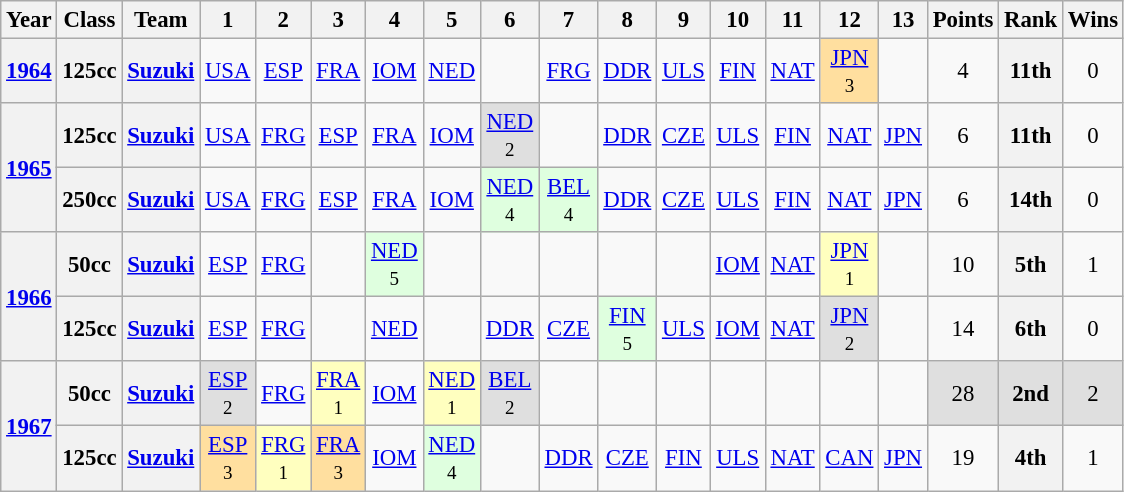<table class="wikitable" style="text-align:center; font-size:95%">
<tr>
<th>Year</th>
<th>Class</th>
<th>Team</th>
<th>1</th>
<th>2</th>
<th>3</th>
<th>4</th>
<th>5</th>
<th>6</th>
<th>7</th>
<th>8</th>
<th>9</th>
<th>10</th>
<th>11</th>
<th>12</th>
<th>13</th>
<th>Points</th>
<th>Rank</th>
<th>Wins</th>
</tr>
<tr>
<th><a href='#'>1964</a></th>
<th>125cc</th>
<th><a href='#'>Suzuki</a></th>
<td><a href='#'>USA</a></td>
<td><a href='#'>ESP</a></td>
<td><a href='#'>FRA</a></td>
<td><a href='#'>IOM</a></td>
<td><a href='#'>NED</a></td>
<td></td>
<td><a href='#'>FRG</a></td>
<td><a href='#'>DDR</a></td>
<td><a href='#'>ULS</a></td>
<td><a href='#'>FIN</a></td>
<td><a href='#'>NAT</a></td>
<td style="background:#ffdf9f;"><a href='#'>JPN</a><br><small>3</small></td>
<td></td>
<td>4</td>
<th>11th</th>
<td>0</td>
</tr>
<tr>
<th rowspan=2><a href='#'>1965</a></th>
<th>125cc</th>
<th><a href='#'>Suzuki</a></th>
<td><a href='#'>USA</a></td>
<td><a href='#'>FRG</a></td>
<td><a href='#'>ESP</a></td>
<td><a href='#'>FRA</a></td>
<td><a href='#'>IOM</a></td>
<td style="background:#dfdfdf;"><a href='#'>NED</a><br><small>2</small></td>
<td></td>
<td><a href='#'>DDR</a></td>
<td><a href='#'>CZE</a></td>
<td><a href='#'>ULS</a></td>
<td><a href='#'>FIN</a></td>
<td><a href='#'>NAT</a></td>
<td><a href='#'>JPN</a></td>
<td>6</td>
<th>11th</th>
<td>0</td>
</tr>
<tr>
<th>250cc</th>
<th><a href='#'>Suzuki</a></th>
<td><a href='#'>USA</a></td>
<td><a href='#'>FRG</a></td>
<td><a href='#'>ESP</a></td>
<td><a href='#'>FRA</a></td>
<td><a href='#'>IOM</a></td>
<td style="background:#dfffdf;"><a href='#'>NED</a><br><small>4</small></td>
<td style="background:#dfffdf;"><a href='#'>BEL</a><br><small>4</small></td>
<td><a href='#'>DDR</a></td>
<td><a href='#'>CZE</a></td>
<td><a href='#'>ULS</a></td>
<td><a href='#'>FIN</a></td>
<td><a href='#'>NAT</a></td>
<td><a href='#'>JPN</a></td>
<td>6</td>
<th>14th</th>
<td>0</td>
</tr>
<tr>
<th rowspan=2><a href='#'>1966</a></th>
<th>50cc</th>
<th><a href='#'>Suzuki</a></th>
<td><a href='#'>ESP</a></td>
<td><a href='#'>FRG</a></td>
<td></td>
<td style="background:#dfffdf;"><a href='#'>NED</a><br><small>5</small></td>
<td></td>
<td></td>
<td></td>
<td></td>
<td></td>
<td><a href='#'>IOM</a></td>
<td><a href='#'>NAT</a></td>
<td style="background:#ffffbf;"><a href='#'>JPN</a><br><small>1</small></td>
<td></td>
<td>10</td>
<th>5th</th>
<td>1</td>
</tr>
<tr>
<th>125cc</th>
<th><a href='#'>Suzuki</a></th>
<td><a href='#'>ESP</a></td>
<td><a href='#'>FRG</a></td>
<td></td>
<td><a href='#'>NED</a></td>
<td></td>
<td><a href='#'>DDR</a></td>
<td><a href='#'>CZE</a></td>
<td style="background:#dfffdf;"><a href='#'>FIN</a><br><small>5</small></td>
<td><a href='#'>ULS</a></td>
<td><a href='#'>IOM</a></td>
<td><a href='#'>NAT</a></td>
<td style="background:#dfdfdf;"><a href='#'>JPN</a><br><small>2</small></td>
<td></td>
<td>14</td>
<th>6th</th>
<td>0</td>
</tr>
<tr>
<th rowspan=2><a href='#'>1967</a></th>
<th>50cc</th>
<th><a href='#'>Suzuki</a></th>
<td style="background:#dfdfdf;"><a href='#'>ESP</a><br><small>2</small></td>
<td><a href='#'>FRG</a></td>
<td style="background:#ffffbf;"><a href='#'>FRA</a><br><small>1</small></td>
<td><a href='#'>IOM</a></td>
<td style="background:#ffffbf;"><a href='#'>NED</a><br><small>1</small></td>
<td style="background:#dfdfdf;"><a href='#'>BEL</a><br><small>2</small></td>
<td></td>
<td></td>
<td></td>
<td></td>
<td></td>
<td></td>
<td></td>
<td style="background:#dfdfdf;">28</td>
<th style="background:#dfdfdf;">2nd</th>
<td style="background:#dfdfdf;">2</td>
</tr>
<tr>
<th>125cc</th>
<th><a href='#'>Suzuki</a></th>
<td style="background:#ffdf9f;"><a href='#'>ESP</a><br><small>3</small></td>
<td style="background:#ffffbf;"><a href='#'>FRG</a><br><small>1</small></td>
<td style="background:#ffdf9f;"><a href='#'>FRA</a><br><small>3</small></td>
<td><a href='#'>IOM</a></td>
<td style="background:#dfffdf;"><a href='#'>NED</a><br><small>4</small></td>
<td></td>
<td><a href='#'>DDR</a></td>
<td><a href='#'>CZE</a></td>
<td><a href='#'>FIN</a></td>
<td><a href='#'>ULS</a></td>
<td><a href='#'>NAT</a></td>
<td><a href='#'>CAN</a></td>
<td><a href='#'>JPN</a></td>
<td>19</td>
<th>4th</th>
<td>1</td>
</tr>
</table>
